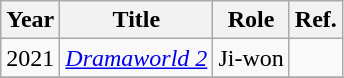<table class="wikitable sortable">
<tr>
<th>Year</th>
<th>Title</th>
<th>Role</th>
<th>Ref.</th>
</tr>
<tr>
<td>2021</td>
<td><em><a href='#'>Dramaworld 2</a></em></td>
<td>Ji-won</td>
<td></td>
</tr>
<tr>
</tr>
</table>
